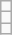<table class="wikitable">
<tr>
<td></td>
</tr>
<tr>
<td></td>
</tr>
<tr>
<td></td>
</tr>
</table>
